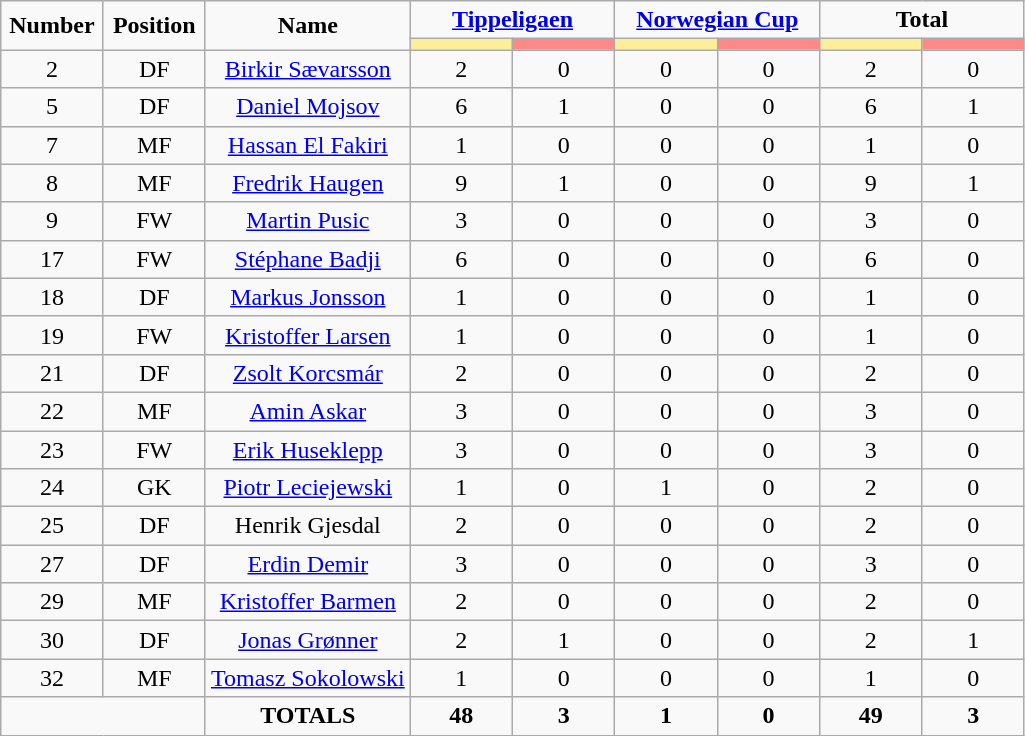<table class="wikitable" style="font-size: 100%; text-align: center;">
<tr>
<td rowspan=2 width="10%" align=center><strong>Number</strong></td>
<td rowspan=2 width="10%" align=center><strong>Position</strong></td>
<td rowspan=2 width="20%" align=center><strong>Name</strong></td>
<td colspan=2 align=center><strong><a href='#'>Tippeligaen</a></strong></td>
<td colspan=2 align=center><strong><a href='#'>Norwegian Cup</a></strong></td>
<td colspan=2 align=center><strong>Total</strong></td>
</tr>
<tr>
<th width=60 style="background: #FFEE99"></th>
<th width=60 style="background: #FF8888"></th>
<th width=60 style="background: #FFEE99"></th>
<th width=60 style="background: #FF8888"></th>
<th width=60 style="background: #FFEE99"></th>
<th width=60 style="background: #FF8888"></th>
</tr>
<tr>
<td>2</td>
<td>DF</td>
<td><a href='#'>Birkir Sævarsson</a></td>
<td>2</td>
<td>0</td>
<td>0</td>
<td>0</td>
<td>2</td>
<td>0</td>
</tr>
<tr>
<td>5</td>
<td>DF</td>
<td><a href='#'>Daniel Mojsov</a></td>
<td>6</td>
<td>1</td>
<td>0</td>
<td>0</td>
<td>6</td>
<td>1</td>
</tr>
<tr>
<td>7</td>
<td>MF</td>
<td><a href='#'>Hassan El Fakiri</a></td>
<td>1</td>
<td>0</td>
<td>0</td>
<td>0</td>
<td>1</td>
<td>0</td>
</tr>
<tr>
<td>8</td>
<td>MF</td>
<td><a href='#'>Fredrik Haugen</a></td>
<td>9</td>
<td>1</td>
<td>0</td>
<td>0</td>
<td>9</td>
<td>1</td>
</tr>
<tr>
<td>9</td>
<td>FW</td>
<td><a href='#'>Martin Pusic</a></td>
<td>3</td>
<td>0</td>
<td>0</td>
<td>0</td>
<td>3</td>
<td>0</td>
</tr>
<tr>
<td>17</td>
<td>FW</td>
<td><a href='#'>Stéphane Badji</a></td>
<td>6</td>
<td>0</td>
<td>0</td>
<td>0</td>
<td>6</td>
<td>0</td>
</tr>
<tr>
<td>18</td>
<td>DF</td>
<td><a href='#'>Markus Jonsson</a></td>
<td>1</td>
<td>0</td>
<td>0</td>
<td>0</td>
<td>1</td>
<td>0</td>
</tr>
<tr>
<td>19</td>
<td>FW</td>
<td><a href='#'>Kristoffer Larsen</a></td>
<td>1</td>
<td>0</td>
<td>0</td>
<td>0</td>
<td>1</td>
<td>0</td>
</tr>
<tr>
<td>21</td>
<td>DF</td>
<td><a href='#'>Zsolt Korcsmár</a></td>
<td>2</td>
<td>0</td>
<td>0</td>
<td>0</td>
<td>2</td>
<td>0</td>
</tr>
<tr>
<td>22</td>
<td>MF</td>
<td><a href='#'>Amin Askar</a></td>
<td>3</td>
<td>0</td>
<td>0</td>
<td>0</td>
<td>3</td>
<td>0</td>
</tr>
<tr>
<td>23</td>
<td>FW</td>
<td><a href='#'>Erik Huseklepp</a></td>
<td>3</td>
<td>0</td>
<td>0</td>
<td>0</td>
<td>3</td>
<td>0</td>
</tr>
<tr>
<td>24</td>
<td>GK</td>
<td><a href='#'>Piotr Leciejewski</a></td>
<td>1</td>
<td>0</td>
<td>1</td>
<td>0</td>
<td>2</td>
<td>0</td>
</tr>
<tr>
<td>25</td>
<td>DF</td>
<td>Henrik Gjesdal</td>
<td>2</td>
<td>0</td>
<td>0</td>
<td>0</td>
<td>2</td>
<td>0</td>
</tr>
<tr>
<td>27</td>
<td>DF</td>
<td><a href='#'>Erdin Demir</a></td>
<td>3</td>
<td>0</td>
<td>0</td>
<td>0</td>
<td>3</td>
<td>0</td>
</tr>
<tr>
<td>29</td>
<td>MF</td>
<td><a href='#'>Kristoffer Barmen</a></td>
<td>2</td>
<td>0</td>
<td>0</td>
<td>0</td>
<td>2</td>
<td>0</td>
</tr>
<tr>
<td>30</td>
<td>DF</td>
<td><a href='#'>Jonas Grønner</a></td>
<td>2</td>
<td>1</td>
<td>0</td>
<td>0</td>
<td>2</td>
<td>1</td>
</tr>
<tr>
<td>32</td>
<td>MF</td>
<td><a href='#'>Tomasz Sokolowski</a></td>
<td>1</td>
<td>0</td>
<td>0</td>
<td>0</td>
<td>1</td>
<td>0</td>
</tr>
<tr>
<td colspan=2></td>
<td><strong>TOTALS</strong></td>
<td><strong>48</strong></td>
<td><strong>3</strong></td>
<td><strong>1</strong></td>
<td><strong>0</strong></td>
<td><strong>49</strong></td>
<td><strong>3</strong></td>
</tr>
</table>
